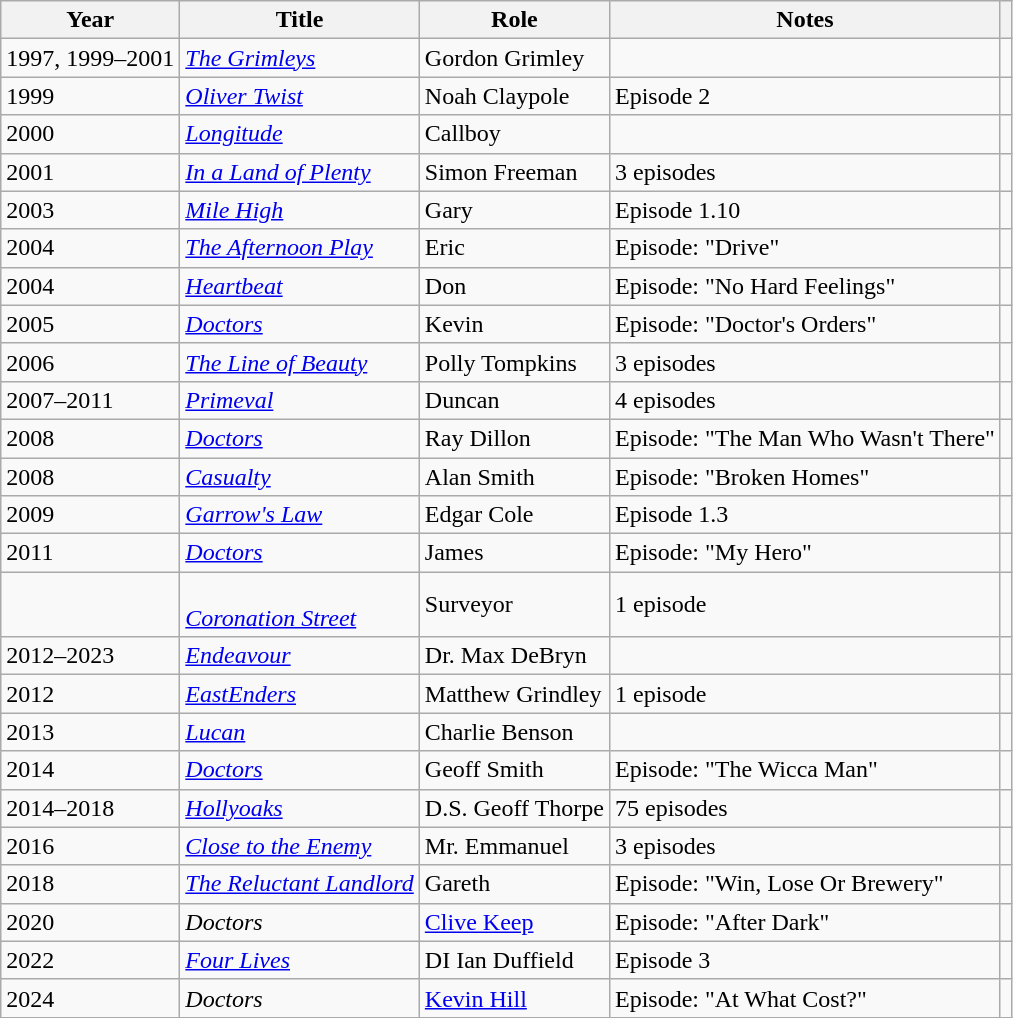<table class="wikitable">
<tr>
<th>Year</th>
<th>Title</th>
<th>Role</th>
<th>Notes</th>
<th></th>
</tr>
<tr>
<td>1997, 1999–2001</td>
<td><em><a href='#'>The Grimleys</a></em></td>
<td>Gordon Grimley</td>
<td></td>
<td></td>
</tr>
<tr>
<td>1999</td>
<td><em><a href='#'>Oliver Twist</a></em></td>
<td>Noah Claypole</td>
<td>Episode 2</td>
<td></td>
</tr>
<tr>
<td>2000</td>
<td><em><a href='#'>Longitude</a></em></td>
<td>Callboy</td>
<td></td>
<td></td>
</tr>
<tr>
<td>2001</td>
<td><em><a href='#'>In a Land of Plenty</a></em></td>
<td>Simon Freeman</td>
<td>3 episodes</td>
<td></td>
</tr>
<tr>
<td>2003</td>
<td><em><a href='#'>Mile High</a></em></td>
<td>Gary</td>
<td>Episode 1.10</td>
<td></td>
</tr>
<tr>
<td>2004</td>
<td><em><a href='#'>The Afternoon Play</a></em></td>
<td>Eric</td>
<td>Episode: "Drive"</td>
<td></td>
</tr>
<tr>
<td>2004</td>
<td><em><a href='#'>Heartbeat</a></em></td>
<td>Don</td>
<td>Episode: "No Hard Feelings"</td>
<td></td>
</tr>
<tr>
<td>2005</td>
<td><em><a href='#'>Doctors</a></em></td>
<td>Kevin</td>
<td>Episode: "Doctor's Orders"</td>
<td></td>
</tr>
<tr>
<td>2006</td>
<td><em><a href='#'>The Line of Beauty</a></em></td>
<td>Polly Tompkins</td>
<td>3 episodes</td>
<td></td>
</tr>
<tr>
<td>2007–2011</td>
<td><em><a href='#'>Primeval</a></em></td>
<td>Duncan</td>
<td>4 episodes</td>
<td></td>
</tr>
<tr>
<td>2008</td>
<td><em><a href='#'>Doctors</a></em></td>
<td>Ray Dillon</td>
<td>Episode: "The Man Who Wasn't There"</td>
<td></td>
</tr>
<tr>
<td>2008</td>
<td><em><a href='#'>Casualty</a></em></td>
<td>Alan Smith</td>
<td>Episode: "Broken Homes"</td>
<td></td>
</tr>
<tr>
<td>2009</td>
<td><em><a href='#'>Garrow's Law</a></em></td>
<td>Edgar Cole</td>
<td>Episode 1.3</td>
<td></td>
</tr>
<tr>
<td>2011</td>
<td><em><a href='#'>Doctors</a></em></td>
<td>James</td>
<td>Episode: "My Hero"</td>
<td></td>
</tr>
<tr>
<td></td>
<td><br><em><a href='#'>Coronation Street</a></em></td>
<td>Surveyor</td>
<td>1 episode</td>
<td></td>
</tr>
<tr>
<td>2012–2023</td>
<td><em><a href='#'>Endeavour</a></em></td>
<td>Dr. Max DeBryn</td>
<td></td>
<td></td>
</tr>
<tr>
<td>2012</td>
<td><em><a href='#'>EastEnders</a></em></td>
<td>Matthew Grindley</td>
<td>1 episode</td>
<td></td>
</tr>
<tr>
<td>2013</td>
<td><em><a href='#'>Lucan</a></em></td>
<td>Charlie Benson</td>
<td></td>
<td></td>
</tr>
<tr>
<td>2014</td>
<td><em><a href='#'>Doctors</a></em></td>
<td>Geoff Smith</td>
<td>Episode: "The Wicca Man"</td>
<td></td>
</tr>
<tr>
<td>2014–2018</td>
<td><em><a href='#'>Hollyoaks</a></em></td>
<td>D.S. Geoff Thorpe</td>
<td>75 episodes</td>
<td></td>
</tr>
<tr>
<td>2016</td>
<td><em><a href='#'>Close to the Enemy</a></em></td>
<td>Mr. Emmanuel</td>
<td>3 episodes</td>
<td></td>
</tr>
<tr>
<td>2018</td>
<td><em><a href='#'>The Reluctant Landlord</a></em></td>
<td>Gareth</td>
<td>Episode: "Win, Lose Or Brewery"</td>
<td align="center"></td>
</tr>
<tr>
<td>2020</td>
<td><em>Doctors</em></td>
<td><a href='#'>Clive Keep</a></td>
<td>Episode: "After Dark"</td>
<td></td>
</tr>
<tr>
<td>2022</td>
<td><em><a href='#'>Four Lives</a></em></td>
<td>DI Ian Duffield</td>
<td>Episode 3</td>
<td></td>
</tr>
<tr>
<td>2024</td>
<td><em>Doctors</em></td>
<td><a href='#'>Kevin Hill</a></td>
<td>Episode: "At What Cost?"</td>
<td align="center"></td>
</tr>
</table>
